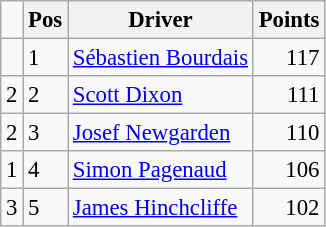<table class="wikitable" style="font-size: 95%;">
<tr>
<td></td>
<th>Pos</th>
<th>Driver</th>
<th>Points</th>
</tr>
<tr>
<td align="left"></td>
<td>1</td>
<td> <a href='#'>Sébastien Bourdais</a></td>
<td align="right">117</td>
</tr>
<tr>
<td align="left"> 2</td>
<td>2</td>
<td> <a href='#'>Scott Dixon</a></td>
<td align="right">111</td>
</tr>
<tr>
<td align="left"> 2</td>
<td>3</td>
<td> <a href='#'>Josef Newgarden</a></td>
<td align="right">110</td>
</tr>
<tr>
<td align="left"> 1</td>
<td>4</td>
<td> <a href='#'>Simon Pagenaud</a></td>
<td align="right">106</td>
</tr>
<tr>
<td align="left"> 3</td>
<td>5</td>
<td> <a href='#'>James Hinchcliffe</a></td>
<td align="right">102</td>
</tr>
</table>
